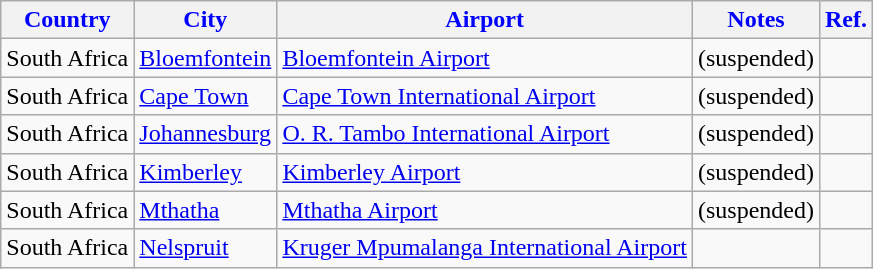<table class="wikitable sortable toccolours">
<tr>
<th style="color:blue;">Country</th>
<th style="color:blue;">City</th>
<th style="color:blue;">Airport</th>
<th style="color:blue;">Notes</th>
<th style="color:blue;" class="unsortable"><abbr>Ref.</abbr></th>
</tr>
<tr>
<td>South Africa</td>
<td><a href='#'>Bloemfontein</a></td>
<td><a href='#'>Bloemfontein Airport</a></td>
<td align=center>(suspended)</td>
<td align=center></td>
</tr>
<tr>
<td>South Africa</td>
<td><a href='#'>Cape Town</a></td>
<td><a href='#'>Cape Town International Airport</a></td>
<td align=center>(suspended)</td>
<td align=center></td>
</tr>
<tr>
<td>South Africa</td>
<td><a href='#'>Johannesburg</a></td>
<td><a href='#'>O. R. Tambo International Airport</a></td>
<td align=center>(suspended)</td>
<td align=center></td>
</tr>
<tr>
<td>South Africa</td>
<td><a href='#'>Kimberley</a></td>
<td><a href='#'>Kimberley Airport</a></td>
<td align=center>(suspended)</td>
<td align=center></td>
</tr>
<tr>
<td>South Africa</td>
<td><a href='#'>Mthatha</a></td>
<td><a href='#'>Mthatha Airport</a></td>
<td align=center>(suspended)</td>
<td align=center></td>
</tr>
<tr>
<td>South Africa</td>
<td><a href='#'>Nelspruit</a></td>
<td><a href='#'>Kruger Mpumalanga International Airport</a></td>
<td></td>
<td align=center></td>
</tr>
</table>
